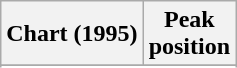<table class="wikitable sortable plainrowheaders" style="text-align:center">
<tr>
<th scope="col">Chart (1995)</th>
<th scope="col">Peak<br>position</th>
</tr>
<tr>
</tr>
<tr>
</tr>
<tr>
</tr>
<tr>
</tr>
<tr>
</tr>
<tr>
</tr>
</table>
